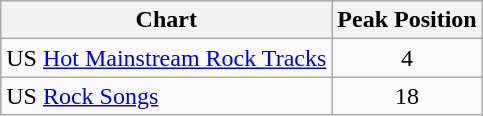<table class="wikitable">
<tr>
<th>Chart</th>
<th>Peak Position</th>
</tr>
<tr>
<td>US <a href='#'>Hot Mainstream Rock Tracks</a></td>
<td align="center">4</td>
</tr>
<tr>
<td>US <a href='#'>Rock Songs</a></td>
<td align="center">18</td>
</tr>
</table>
